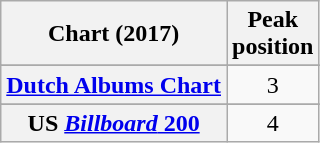<table class="wikitable sortable plainrowheaders" style="text-align:center;">
<tr>
<th scope="col">Chart (2017)</th>
<th scope="col">Peak<br>position</th>
</tr>
<tr>
</tr>
<tr>
</tr>
<tr>
</tr>
<tr>
<th scope="row"><a href='#'>Dutch Albums Chart</a></th>
<td>3</td>
</tr>
<tr>
</tr>
<tr>
</tr>
<tr>
</tr>
<tr>
</tr>
<tr>
</tr>
<tr>
<th scope="row">US <a href='#'><em>Billboard</em> 200</a></th>
<td>4</td>
</tr>
</table>
